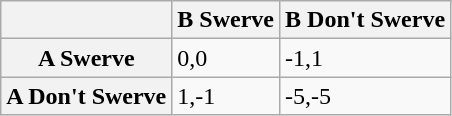<table class="wikitable">
<tr>
<th></th>
<th>B Swerve</th>
<th>B Don't Swerve</th>
</tr>
<tr>
<th>A Swerve</th>
<td>0,0</td>
<td>-1,1</td>
</tr>
<tr>
<th>A Don't Swerve</th>
<td>1,-1</td>
<td>-5,-5</td>
</tr>
</table>
